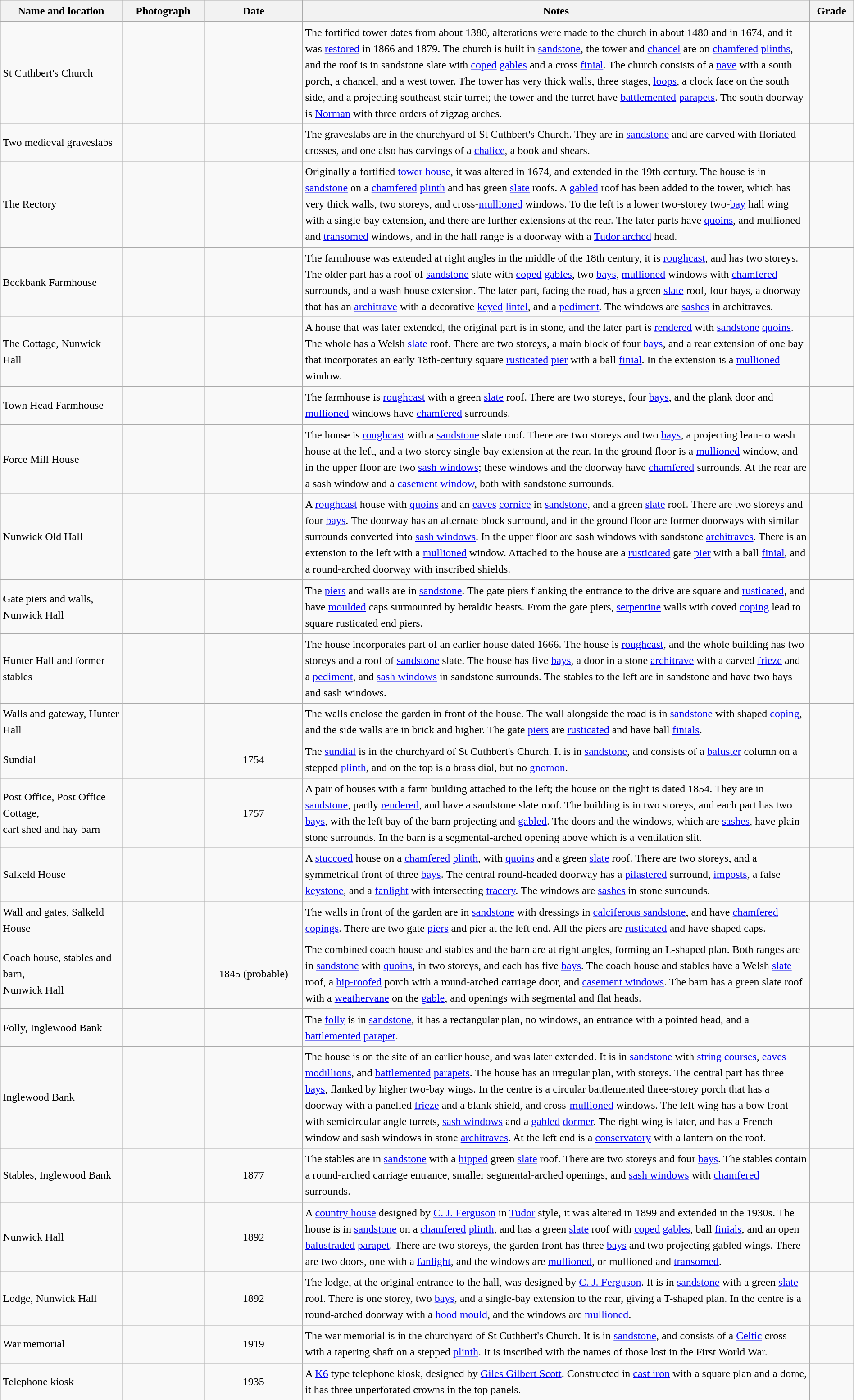<table class="wikitable sortable plainrowheaders" style="width:100%; border:0; text-align:left; line-height:150%;">
<tr>
<th scope="col"  style="width:150px">Name and location</th>
<th scope="col"  style="width:100px" class="unsortable">Photograph</th>
<th scope="col"  style="width:120px">Date</th>
<th scope="col"  style="width:650px" class="unsortable">Notes</th>
<th scope="col"  style="width:50px">Grade</th>
</tr>
<tr>
<td>St Cuthbert's Church<br><small></small></td>
<td></td>
<td align="center"></td>
<td>The fortified tower dates from about 1380, alterations were made to the church in about 1480 and in 1674, and it was <a href='#'>restored</a> in 1866 and 1879.  The church is built in <a href='#'>sandstone</a>, the tower and <a href='#'>chancel</a> are on <a href='#'>chamfered</a> <a href='#'>plinths</a>, and the roof is in sandstone slate with <a href='#'>coped</a> <a href='#'>gables</a> and a cross <a href='#'>finial</a>.  The church consists of a <a href='#'>nave</a> with a south porch, a chancel, and a west tower.  The tower has very thick walls, three stages, <a href='#'>loops</a>, a clock face on the south side, and a projecting southeast stair turret; the tower and the turret have <a href='#'>battlemented</a> <a href='#'>parapets</a>.  The south doorway is <a href='#'>Norman</a> with three orders of zigzag arches.</td>
<td align="center" ></td>
</tr>
<tr>
<td>Two medieval graveslabs<br><small></small></td>
<td></td>
<td align="center"></td>
<td>The graveslabs are in the churchyard of St Cuthbert's Church.  They are in <a href='#'>sandstone</a> and are carved with floriated crosses, and one also has carvings of a <a href='#'>chalice</a>, a book and shears.</td>
<td align="center" ></td>
</tr>
<tr>
<td>The Rectory<br><small></small></td>
<td></td>
<td align="center"></td>
<td>Originally a fortified <a href='#'>tower house</a>, it was altered in 1674, and extended in the 19th century.  The house is in <a href='#'>sandstone</a> on a <a href='#'>chamfered</a> <a href='#'>plinth</a> and has green <a href='#'>slate</a> roofs.  A <a href='#'>gabled</a> roof has been added to the tower, which has very thick walls, two storeys, and cross-<a href='#'>mullioned</a> windows.  To the left is a lower two-storey two-<a href='#'>bay</a> hall wing with a single-bay extension, and there are further extensions at the rear.  The later parts have <a href='#'>quoins</a>, and mullioned and <a href='#'>transomed</a> windows, and in the hall range is a doorway with a <a href='#'>Tudor arched</a> head.</td>
<td align="center" ></td>
</tr>
<tr>
<td>Beckbank Farmhouse<br><small></small></td>
<td></td>
<td align="center"></td>
<td>The farmhouse was extended at right angles in the middle of the 18th century, it is <a href='#'>roughcast</a>, and has two storeys.  The older part has a roof of <a href='#'>sandstone</a> slate with <a href='#'>coped</a> <a href='#'>gables</a>, two <a href='#'>bays</a>, <a href='#'>mullioned</a> windows with <a href='#'>chamfered</a> surrounds, and a wash house extension.  The later part, facing the road, has a green <a href='#'>slate</a> roof, four bays, a doorway that has an <a href='#'>architrave</a> with a decorative <a href='#'>keyed</a> <a href='#'>lintel</a>, and a <a href='#'>pediment</a>.  The windows are <a href='#'>sashes</a> in architraves.</td>
<td align="center" ></td>
</tr>
<tr>
<td>The Cottage, Nunwick Hall<br><small></small></td>
<td></td>
<td align="center"></td>
<td>A house that was later extended, the original part is in stone, and the later part is <a href='#'>rendered</a> with <a href='#'>sandstone</a> <a href='#'>quoins</a>.  The whole has a Welsh <a href='#'>slate</a> roof.  There are two storeys, a main block of four <a href='#'>bays</a>, and a rear extension of one bay that incorporates an early 18th-century square <a href='#'>rusticated</a> <a href='#'>pier</a> with a ball <a href='#'>finial</a>.  In the extension is a <a href='#'>mullioned</a> window.</td>
<td align="center" ></td>
</tr>
<tr>
<td>Town Head Farmhouse<br><small></small></td>
<td></td>
<td align="center"></td>
<td>The farmhouse is <a href='#'>roughcast</a> with a green <a href='#'>slate</a> roof.  There are two storeys, four <a href='#'>bays</a>, and the plank door and <a href='#'>mullioned</a> windows have <a href='#'>chamfered</a> surrounds.</td>
<td align="center" ></td>
</tr>
<tr>
<td>Force Mill House<br><small></small></td>
<td></td>
<td align="center"></td>
<td>The house is <a href='#'>roughcast</a> with a <a href='#'>sandstone</a> slate roof.  There are two storeys and two <a href='#'>bays</a>, a projecting lean-to wash house at the left, and a two-storey single-bay extension at the rear.  In the ground floor is a <a href='#'>mullioned</a> window, and in the upper floor are two <a href='#'>sash windows</a>; these windows and the doorway have <a href='#'>chamfered</a> surrounds.  At the rear are a sash window and a <a href='#'>casement window</a>, both with sandstone surrounds.</td>
<td align="center" ></td>
</tr>
<tr>
<td>Nunwick Old Hall<br><small></small></td>
<td></td>
<td align="center"></td>
<td>A <a href='#'>roughcast</a> house with <a href='#'>quoins</a> and an <a href='#'>eaves</a> <a href='#'>cornice</a> in <a href='#'>sandstone</a>, and a green <a href='#'>slate</a> roof.  There are two storeys and four <a href='#'>bays</a>.  The doorway has an alternate block surround, and in the ground floor are former doorways with similar surrounds converted into <a href='#'>sash windows</a>.  In the upper floor are sash windows with sandstone <a href='#'>architraves</a>.  There is an extension to the left with a <a href='#'>mullioned</a> window.  Attached to the house are a <a href='#'>rusticated</a> gate <a href='#'>pier</a> with a ball <a href='#'>finial</a>, and a round-arched doorway with inscribed shields.</td>
<td align="center" ></td>
</tr>
<tr>
<td>Gate piers and walls, Nunwick Hall<br><small></small></td>
<td></td>
<td align="center"></td>
<td>The <a href='#'>piers</a> and walls are in <a href='#'>sandstone</a>.  The gate piers flanking the entrance to the drive are square and <a href='#'>rusticated</a>, and have <a href='#'>moulded</a> caps surmounted by heraldic beasts.  From the gate piers, <a href='#'>serpentine</a> walls with coved <a href='#'>coping</a> lead to square rusticated end piers.</td>
<td align="center" ></td>
</tr>
<tr>
<td>Hunter Hall and former stables<br><small></small></td>
<td></td>
<td align="center"></td>
<td>The house incorporates part of an earlier house dated 1666.  The house is <a href='#'>roughcast</a>, and the whole building has two storeys and a roof of <a href='#'>sandstone</a> slate.  The house has five <a href='#'>bays</a>, a door in a stone <a href='#'>architrave</a> with a carved <a href='#'>frieze</a> and a <a href='#'>pediment</a>, and <a href='#'>sash windows</a> in sandstone surrounds.  The stables to the left are in sandstone and have two bays and sash windows.</td>
<td align="center" ></td>
</tr>
<tr>
<td>Walls and gateway, Hunter Hall<br><small></small></td>
<td></td>
<td align="center"></td>
<td>The walls enclose the garden in front of the house.  The wall alongside the road is in <a href='#'>sandstone</a> with shaped <a href='#'>coping</a>, and the side walls are in brick and higher.  The gate <a href='#'>piers</a> are <a href='#'>rusticated</a> and have ball <a href='#'>finials</a>.</td>
<td align="center" ></td>
</tr>
<tr>
<td>Sundial<br><small></small></td>
<td></td>
<td align="center">1754</td>
<td>The <a href='#'>sundial</a> is in the churchyard of St Cuthbert's Church.  It is in <a href='#'>sandstone</a>, and consists of a <a href='#'>baluster</a> column on a stepped <a href='#'>plinth</a>, and on the top is a brass dial, but no <a href='#'>gnomon</a>.</td>
<td align="center" ></td>
</tr>
<tr>
<td>Post Office, Post Office Cottage,<br>cart shed and hay barn<br><small></small></td>
<td></td>
<td align="center">1757</td>
<td>A pair of houses with a farm building attached to the left; the house on the right is dated 1854.  They are in <a href='#'>sandstone</a>, partly <a href='#'>rendered</a>, and have a sandstone slate roof.  The building is in two storeys, and each part has two <a href='#'>bays</a>, with the left bay of the barn projecting and <a href='#'>gabled</a>.  The doors and the windows, which are <a href='#'>sashes</a>, have plain stone surrounds.  In the barn is a segmental-arched opening above which is a ventilation slit.</td>
<td align="center" ></td>
</tr>
<tr>
<td>Salkeld House<br><small></small></td>
<td></td>
<td align="center"></td>
<td>A <a href='#'>stuccoed</a> house on a <a href='#'>chamfered</a> <a href='#'>plinth</a>, with <a href='#'>quoins</a> and a green <a href='#'>slate</a> roof.  There are two storeys, and a symmetrical front of three <a href='#'>bays</a>.  The central round-headed doorway has a <a href='#'>pilastered</a> surround, <a href='#'>imposts</a>, a false <a href='#'>keystone</a>, and a <a href='#'>fanlight</a> with intersecting <a href='#'>tracery</a>.  The windows are <a href='#'>sashes</a> in stone surrounds.</td>
<td align="center" ></td>
</tr>
<tr>
<td>Wall and gates, Salkeld House<br><small></small></td>
<td></td>
<td align="center"></td>
<td>The walls in front of the garden are in <a href='#'>sandstone</a> with dressings in <a href='#'>calciferous sandstone</a>, and have <a href='#'>chamfered</a> <a href='#'>copings</a>.  There are two gate <a href='#'>piers</a> and pier at the left end.  All the piers are <a href='#'>rusticated</a> and have shaped caps.</td>
<td align="center" ></td>
</tr>
<tr>
<td>Coach house, stables and barn,<br>Nunwick Hall<br><small></small></td>
<td></td>
<td align="center">1845 (probable)</td>
<td>The combined coach house and stables and the barn are at right angles, forming an L-shaped plan.  Both ranges are in <a href='#'>sandstone</a> with <a href='#'>quoins</a>, in two storeys, and each has five <a href='#'>bays</a>.  The coach house and stables have a Welsh <a href='#'>slate</a> roof, a <a href='#'>hip-roofed</a> porch with a round-arched carriage door, and <a href='#'>casement windows</a>.  The barn has a green slate roof with a <a href='#'>weathervane</a> on the <a href='#'>gable</a>, and openings with segmental and flat heads.</td>
<td align="center" ></td>
</tr>
<tr>
<td>Folly, Inglewood Bank<br><small></small></td>
<td></td>
<td align="center"></td>
<td>The <a href='#'>folly</a> is in <a href='#'>sandstone</a>, it has a rectangular plan, no windows, an entrance with a pointed head, and a <a href='#'>battlemented</a> <a href='#'>parapet</a>.</td>
<td align="center" ></td>
</tr>
<tr>
<td>Inglewood Bank<br><small></small></td>
<td></td>
<td align="center"></td>
<td>The house is on the site of an earlier house, and was later extended.  It is in <a href='#'>sandstone</a> with <a href='#'>string courses</a>, <a href='#'>eaves</a> <a href='#'>modillions</a>, and <a href='#'>battlemented</a> <a href='#'>parapets</a>.  The house has an irregular plan, with  storeys.  The central part has three <a href='#'>bays</a>, flanked by higher two-bay wings.  In the centre is a circular battlemented three-storey porch that has a doorway with a panelled <a href='#'>frieze</a> and a blank shield, and cross-<a href='#'>mullioned</a> windows.  The left wing has a bow front with semicircular angle turrets, <a href='#'>sash windows</a> and a <a href='#'>gabled</a> <a href='#'>dormer</a>.  The right wing is later, and has a French window and sash windows in stone <a href='#'>architraves</a>.  At the left end is a <a href='#'>conservatory</a> with a lantern on the roof.</td>
<td align="center" ></td>
</tr>
<tr>
<td>Stables, Inglewood Bank<br><small></small></td>
<td></td>
<td align="center">1877</td>
<td>The stables are in <a href='#'>sandstone</a> with a <a href='#'>hipped</a> green <a href='#'>slate</a> roof.  There are two storeys and four <a href='#'>bays</a>.  The stables contain a round-arched carriage entrance, smaller segmental-arched openings, and <a href='#'>sash windows</a> with <a href='#'>chamfered</a> surrounds.</td>
<td align="center" ></td>
</tr>
<tr>
<td>Nunwick Hall<br><small></small></td>
<td></td>
<td align="center">1892</td>
<td>A <a href='#'>country house</a> designed by <a href='#'>C. J. Ferguson</a> in <a href='#'>Tudor</a> style, it was altered in 1899 and extended in the 1930s.  The house is in <a href='#'>sandstone</a> on a <a href='#'>chamfered</a> <a href='#'>plinth</a>, and has a green <a href='#'>slate</a> roof with <a href='#'>coped</a> <a href='#'>gables</a>, ball <a href='#'>finials</a>, and an open <a href='#'>balustraded</a> <a href='#'>parapet</a>.  There are two storeys, the garden front has three <a href='#'>bays</a> and two projecting gabled wings.  There are two doors, one with a <a href='#'>fanlight</a>, and the windows are <a href='#'>mullioned</a>, or mullioned and <a href='#'>transomed</a>.</td>
<td align="center" ></td>
</tr>
<tr>
<td>Lodge, Nunwick Hall<br><small></small></td>
<td></td>
<td align="center">1892</td>
<td>The lodge, at the original entrance to the hall, was designed by <a href='#'>C. J. Ferguson</a>.  It is in <a href='#'>sandstone</a> with a green <a href='#'>slate</a> roof.  There is one storey, two <a href='#'>bays</a>, and a single-bay extension to the rear, giving a T-shaped plan.  In the centre is a round-arched doorway with a <a href='#'>hood mould</a>, and the windows are <a href='#'>mullioned</a>.</td>
<td align="center" ></td>
</tr>
<tr>
<td>War memorial<br><small></small></td>
<td></td>
<td align="center">1919</td>
<td>The war memorial is in the churchyard of St Cuthbert's Church.  It is in <a href='#'>sandstone</a>, and consists of a <a href='#'>Celtic</a> cross with a tapering shaft on a stepped <a href='#'>plinth</a>.  It is inscribed with the names of those lost in the First World War.</td>
<td align="center" ></td>
</tr>
<tr>
<td>Telephone kiosk<br><small></small></td>
<td></td>
<td align="center">1935</td>
<td>A <a href='#'>K6</a> type telephone kiosk, designed by <a href='#'>Giles Gilbert Scott</a>.  Constructed in <a href='#'>cast iron</a> with a square plan and a dome, it has three unperforated crowns in the top panels.</td>
<td align="center" ></td>
</tr>
<tr>
</tr>
</table>
